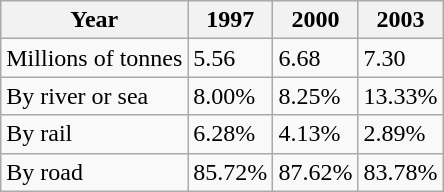<table class=wikitable>
<tr>
<th>Year</th>
<th>1997</th>
<th>2000</th>
<th>2003</th>
</tr>
<tr>
<td>Millions of tonnes</td>
<td>5.56</td>
<td>6.68</td>
<td>7.30</td>
</tr>
<tr>
<td>By river or sea</td>
<td>8.00%</td>
<td>8.25%</td>
<td>13.33%</td>
</tr>
<tr>
<td>By rail</td>
<td>6.28%</td>
<td>4.13%</td>
<td>2.89%</td>
</tr>
<tr>
<td>By road</td>
<td>85.72%</td>
<td>87.62%</td>
<td>83.78%</td>
</tr>
</table>
